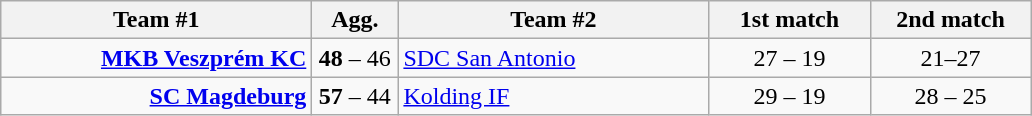<table class=wikitable style="text-align:center">
<tr>
<th width=200>Team #1</th>
<th width=50>Agg.</th>
<th width=200>Team #2</th>
<th width=100>1st match</th>
<th width=100>2nd match</th>
</tr>
<tr>
<td align=right><strong><a href='#'>MKB Veszprém KC</a></strong> </td>
<td><strong>48</strong> – 46</td>
<td align=left> <a href='#'>SDC San Antonio</a></td>
<td>27 – 19</td>
<td>21–27</td>
</tr>
<tr>
<td align=right><strong><a href='#'>SC Magdeburg</a></strong> </td>
<td><strong>57</strong> – 44</td>
<td align=left> <a href='#'>Kolding IF</a></td>
<td>29 – 19</td>
<td>28 – 25</td>
</tr>
</table>
